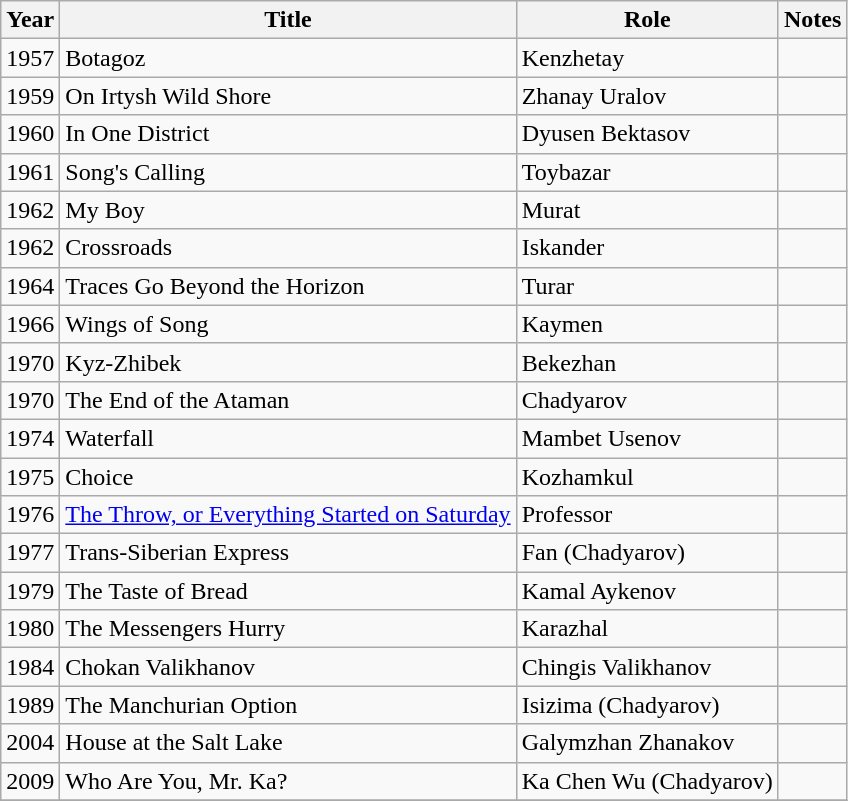<table class="wikitable plainrowheaders sortable" style="margin-right: 0;">
<tr>
<th scope="col">Year</th>
<th scope="col">Title</th>
<th scope="col">Role</th>
<th scope="col" class="unsortable">Notes</th>
</tr>
<tr>
<td>1957</td>
<td>Botagoz</td>
<td>Kenzhetay</td>
<td></td>
</tr>
<tr>
<td>1959</td>
<td>On Irtysh Wild Shore</td>
<td>Zhanay Uralov</td>
<td></td>
</tr>
<tr>
<td>1960</td>
<td>In One District</td>
<td>Dyusen Bektasov</td>
<td></td>
</tr>
<tr>
<td>1961</td>
<td>Song's Calling</td>
<td>Toybazar</td>
<td></td>
</tr>
<tr>
<td>1962</td>
<td>My Boy</td>
<td>Murat</td>
<td></td>
</tr>
<tr>
<td>1962</td>
<td>Crossroads</td>
<td>Iskander</td>
<td></td>
</tr>
<tr>
<td>1964</td>
<td>Traces Go Beyond the Horizon</td>
<td>Turar</td>
<td></td>
</tr>
<tr>
<td>1966</td>
<td>Wings of Song</td>
<td>Kaymen</td>
<td></td>
</tr>
<tr>
<td>1970</td>
<td>Kyz-Zhibek</td>
<td>Bekezhan</td>
<td></td>
</tr>
<tr>
<td>1970</td>
<td>The End of the Ataman</td>
<td>Chadyarov</td>
<td></td>
</tr>
<tr>
<td>1974</td>
<td>Waterfall</td>
<td>Mambet Usenov</td>
<td></td>
</tr>
<tr>
<td>1975</td>
<td>Choice</td>
<td>Kozhamkul</td>
<td></td>
</tr>
<tr>
<td>1976</td>
<td><a href='#'>The Throw, or Everything Started on Saturday</a></td>
<td>Professor</td>
<td></td>
</tr>
<tr>
<td>1977</td>
<td>Trans-Siberian Express</td>
<td>Fan (Chadyarov)</td>
<td></td>
</tr>
<tr>
<td>1979</td>
<td>The Taste of Bread</td>
<td>Kamal Aykenov</td>
<td></td>
</tr>
<tr>
<td>1980</td>
<td>The Messengers Hurry</td>
<td>Karazhal</td>
<td></td>
</tr>
<tr>
<td>1984</td>
<td>Chokan Valikhanov</td>
<td>Chingis Valikhanov</td>
<td></td>
</tr>
<tr>
<td>1989</td>
<td>The Manchurian Option</td>
<td>Isizima (Chadyarov)</td>
<td></td>
</tr>
<tr>
<td>2004</td>
<td>House at the Salt Lake</td>
<td>Galymzhan Zhanakov</td>
<td></td>
</tr>
<tr>
<td>2009</td>
<td>Who Are You, Mr. Ka?</td>
<td>Ka Chen Wu (Chadyarov)</td>
<td></td>
</tr>
<tr>
</tr>
</table>
